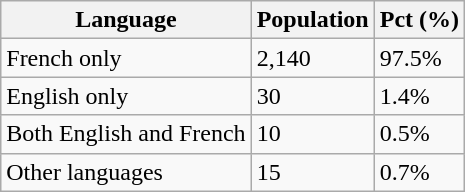<table class="wikitable">
<tr>
<th>Language</th>
<th>Population</th>
<th>Pct (%)</th>
</tr>
<tr>
<td>French only</td>
<td>2,140</td>
<td>97.5%</td>
</tr>
<tr>
<td>English only</td>
<td>30</td>
<td>1.4%</td>
</tr>
<tr>
<td>Both English and French</td>
<td>10</td>
<td>0.5%</td>
</tr>
<tr>
<td>Other languages</td>
<td>15</td>
<td>0.7%</td>
</tr>
</table>
